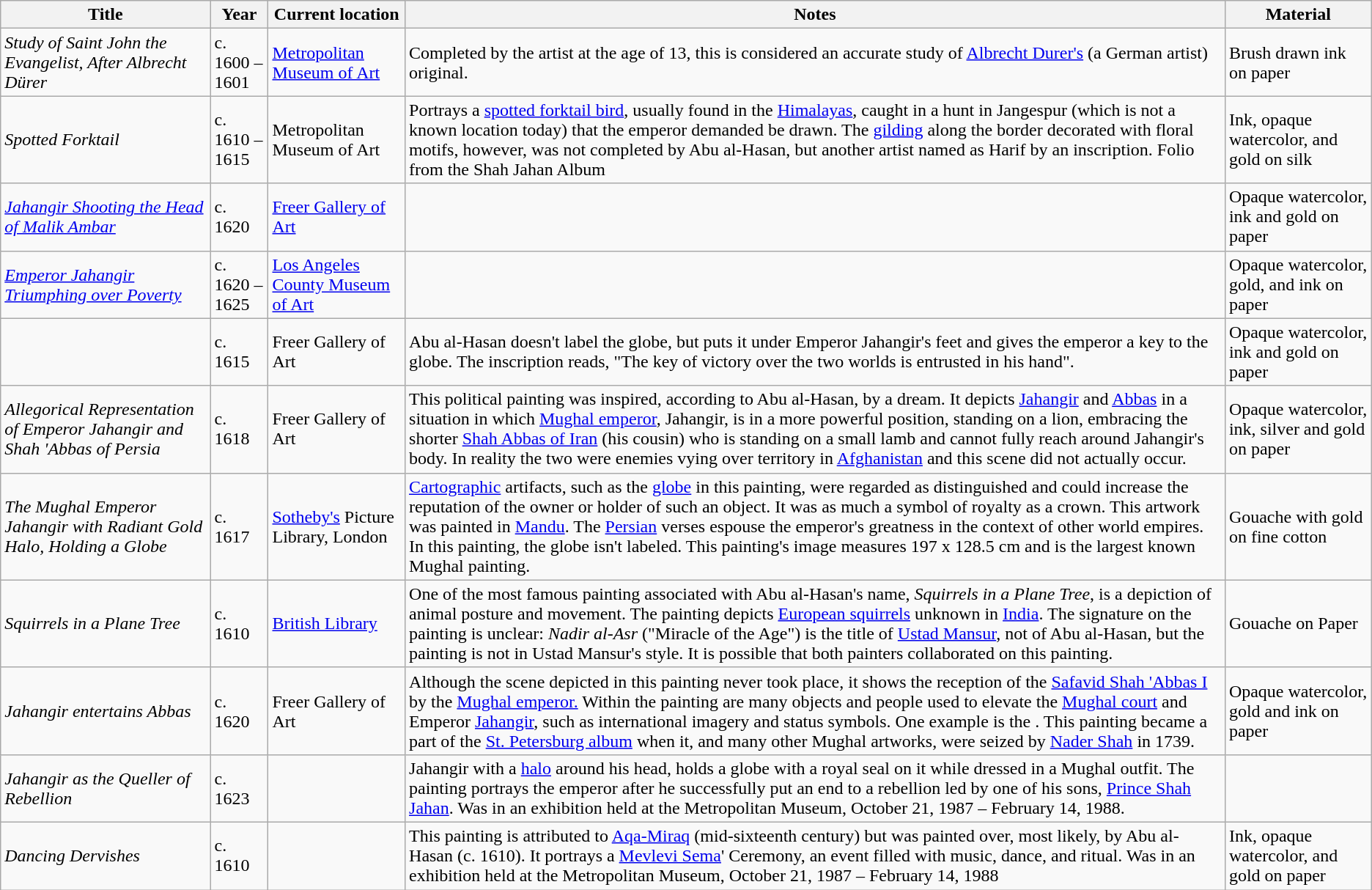<table class="wikitable">
<tr>
<th>Title</th>
<th>Year</th>
<th>Current location</th>
<th>Notes</th>
<th>Material</th>
</tr>
<tr>
<td><em>Study of Saint John the Evangelist, After Albrecht Dürer</em></td>
<td>c. 1600 –1601</td>
<td><a href='#'>Metropolitan Museum of Art</a></td>
<td>Completed by the artist at the age of 13, this is considered an accurate study of <a href='#'>Albrecht Durer's</a> (a German artist) original.</td>
<td>Brush drawn ink on paper</td>
</tr>
<tr>
<td><em>Spotted Forktail</em></td>
<td>c. 1610 –1615</td>
<td>Metropolitan Museum of Art</td>
<td>Portrays a <a href='#'>spotted forktail bird</a>, usually found in the <a href='#'>Himalayas</a>, caught in a hunt in Jangespur (which is not a known location today) that the emperor demanded be drawn. The <a href='#'>gilding</a> along the border decorated with floral motifs, however, was not completed by Abu al-Hasan, but another artist named as Harif by an inscription. Folio from the Shah Jahan Album</td>
<td>Ink, opaque watercolor, and gold on silk</td>
</tr>
<tr>
<td><em><a href='#'>Jahangir Shooting the Head of Malik Ambar</a></em></td>
<td>c. 1620</td>
<td><a href='#'>Freer Gallery of Art</a></td>
<td></td>
<td>Opaque watercolor, ink and gold on paper</td>
</tr>
<tr>
<td><em><a href='#'>Emperor Jahangir Triumphing over Poverty</a></em></td>
<td>c. 1620 –1625</td>
<td><a href='#'>Los Angeles County Museum of Art</a></td>
<td></td>
<td>Opaque watercolor, gold, and ink on paper</td>
</tr>
<tr>
<td><em></em></td>
<td>c. 1615</td>
<td>Freer Gallery of Art</td>
<td>Abu al-Hasan doesn't label the globe, but puts it under Emperor Jahangir's feet and gives the emperor a key to the globe. The inscription reads, "The key of victory over the two worlds is entrusted in his hand".</td>
<td>Opaque watercolor, ink and gold on paper</td>
</tr>
<tr>
<td><em>Allegorical Representation of Emperor Jahangir and Shah 'Abbas of Persia</em></td>
<td>c. 1618</td>
<td>Freer Gallery of Art</td>
<td>This political painting was inspired, according to Abu al-Hasan, by a dream. It depicts <a href='#'>Jahangir</a> and <a href='#'>Abbas</a> in a situation in which <a href='#'>Mughal emperor</a>, Jahangir, is in a more powerful position, standing on a lion, embracing the shorter <a href='#'>Shah Abbas of Iran</a> (his cousin) who is standing on a small lamb and cannot fully reach around Jahangir's body. In reality the two were enemies vying over territory in <a href='#'>Afghanistan</a> and this scene did not actually occur.</td>
<td>Opaque watercolor, ink, silver and gold on paper</td>
</tr>
<tr>
<td><em>The Mughal Emperor Jahangir with Radiant Gold Halo, Holding a Globe</em></td>
<td>c. 1617</td>
<td><a href='#'>Sotheby's</a> Picture Library, London</td>
<td><a href='#'>Cartographic</a> artifacts, such as the <a href='#'>globe</a> in this painting, were regarded as distinguished and could increase the reputation of the owner or holder of such an object. It was as much a symbol of royalty as a crown. This artwork was painted in <a href='#'>Mandu</a>. The <a href='#'>Persian</a> verses espouse the emperor's greatness in the context of other world empires. In this painting, the globe isn't labeled. This painting's image measures 197 x 128.5 cm and is the largest known Mughal painting.</td>
<td>Gouache with gold on fine cotton</td>
</tr>
<tr>
<td><em>Squirrels in a Plane Tree</em></td>
<td>c. 1610</td>
<td><a href='#'>British Library</a></td>
<td>One of the most famous painting associated with Abu al-Hasan's name, <em>Squirrels in a Plane Tree</em>, is a depiction of animal posture and movement. The painting depicts <a href='#'>European squirrels</a> unknown in <a href='#'>India</a>. The signature on the painting is unclear: <em>Nadir al-Asr</em> ("Miracle of the Age") is the title of <a href='#'>Ustad Mansur</a>, not of Abu al-Hasan, but the painting is not in Ustad Mansur's style. It is possible that both painters collaborated on this painting.</td>
<td>Gouache on Paper</td>
</tr>
<tr>
<td><em>Jahangir entertains Abbas</em></td>
<td>c. 1620</td>
<td>Freer Gallery of Art</td>
<td>Although the scene depicted in this painting never took place, it shows the reception of the <a href='#'>Safavid Shah 'Abbas I</a> by the <a href='#'>Mughal emperor.</a> Within the painting are many objects and people used to elevate the <a href='#'>Mughal court</a> and Emperor <a href='#'>Jahangir</a>, such as international imagery and status symbols. One example is the . This painting became a part of the <a href='#'>St. Petersburg album</a> when it, and many other Mughal artworks, were seized by <a href='#'>Nader Shah</a> in 1739.</td>
<td>Opaque watercolor, gold and ink on paper</td>
</tr>
<tr>
<td><em>Jahangir as the Queller of Rebellion</em></td>
<td>c. 1623</td>
<td></td>
<td>Jahangir with a <a href='#'>halo</a> around his head, holds a globe with a royal seal on it while dressed in a Mughal outfit. The painting portrays the emperor after he successfully put an end to a rebellion led by one of his sons, <a href='#'>Prince Shah Jahan</a>. Was in an exhibition held at the Metropolitan Museum, October 21, 1987 – February 14, 1988.</td>
<td></td>
</tr>
<tr>
<td><em>Dancing Dervishes</em></td>
<td>c. 1610</td>
<td></td>
<td>This painting is attributed to <a href='#'>Aqa-Miraq</a> (mid-sixteenth century) but was painted over, most likely, by Abu al-Hasan (c. 1610). It portrays a <a href='#'>Mevlevi Sema</a>' Ceremony, an event filled with music, dance, and ritual. Was in an exhibition held at the Metropolitan Museum, October 21, 1987 – February 14, 1988</td>
<td>Ink, opaque watercolor, and gold on paper</td>
</tr>
</table>
